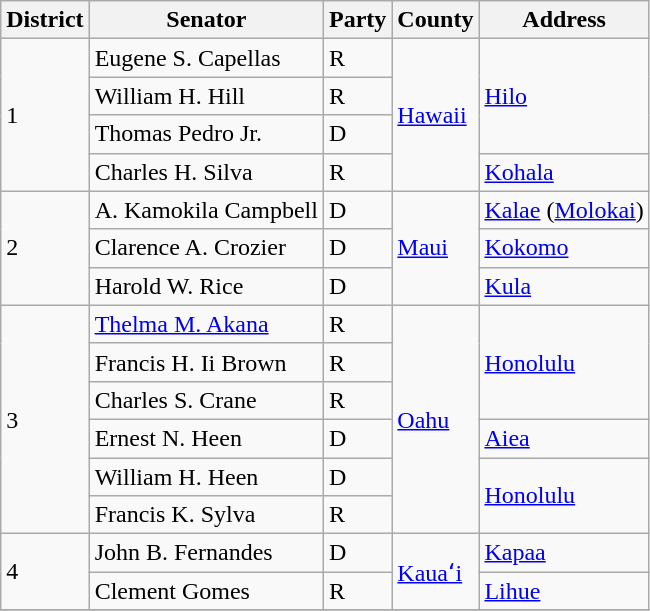<table class= "sortable wikitable">
<tr>
<th>District</th>
<th>Senator</th>
<th>Party</th>
<th>County</th>
<th>Address</th>
</tr>
<tr>
<td rowspan=4>1</td>
<td>Eugene S. Capellas</td>
<td>R</td>
<td rowspan=4><a href='#'>Hawaii</a></td>
<td rowspan=3><a href='#'>Hilo</a></td>
</tr>
<tr>
<td>William H. Hill</td>
<td>R</td>
</tr>
<tr>
<td>Thomas Pedro Jr.</td>
<td>D</td>
</tr>
<tr>
<td>Charles H. Silva</td>
<td>R</td>
<td><a href='#'>Kohala</a></td>
</tr>
<tr>
<td rowspan=3>2</td>
<td>A. Kamokila Campbell</td>
<td>D</td>
<td rowspan=3><a href='#'>Maui</a></td>
<td><a href='#'>Kalae</a> (<a href='#'>Molokai</a>)</td>
</tr>
<tr>
<td>Clarence A. Crozier</td>
<td>D</td>
<td><a href='#'>Kokomo</a></td>
</tr>
<tr>
<td>Harold W. Rice</td>
<td>D</td>
<td><a href='#'>Kula</a></td>
</tr>
<tr>
<td rowspan=6>3</td>
<td><a href='#'>Thelma M. Akana</a></td>
<td>R</td>
<td rowspan=6><a href='#'>Oahu</a></td>
<td rowspan=3><a href='#'>Honolulu</a></td>
</tr>
<tr>
<td>Francis H. Ii Brown</td>
<td>R</td>
</tr>
<tr>
<td>Charles S. Crane</td>
<td>R</td>
</tr>
<tr>
<td>Ernest N. Heen</td>
<td>D</td>
<td><a href='#'>Aiea</a></td>
</tr>
<tr>
<td>William H. Heen</td>
<td>D</td>
<td rowspan=2><a href='#'>Honolulu</a></td>
</tr>
<tr>
<td>Francis K. Sylva</td>
<td>R</td>
</tr>
<tr>
<td rowspan=2>4</td>
<td>John B. Fernandes</td>
<td>D</td>
<td rowspan=2><a href='#'>Kauaʻi</a></td>
<td><a href='#'>Kapaa</a></td>
</tr>
<tr>
<td>Clement Gomes</td>
<td>R</td>
<td><a href='#'>Lihue</a></td>
</tr>
<tr>
</tr>
</table>
